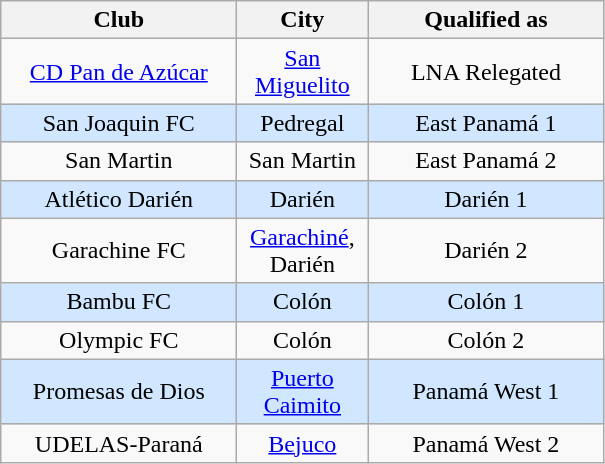<table class="wikitable sortable" style="text-align: center">
<tr>
<th width="150">Club</th>
<th width="80">City</th>
<th width="150">Qualified as</th>
</tr>
<tr>
<td><a href='#'>CD Pan de Azúcar</a></td>
<td><a href='#'>San Miguelito</a></td>
<td>LNA Relegated</td>
</tr>
<tr bgcolor=#D0E7FF>
<td>San Joaquin FC</td>
<td>Pedregal</td>
<td>East Panamá 1</td>
</tr>
<tr>
<td>San Martin</td>
<td>San Martin</td>
<td>East Panamá 2</td>
</tr>
<tr bgcolor=#D0E7FF>
<td>Atlético Darién</td>
<td>Darién</td>
<td>Darién 1</td>
</tr>
<tr>
<td>Garachine FC</td>
<td><a href='#'>Garachiné</a>, Darién</td>
<td>Darién 2</td>
</tr>
<tr bgcolor=#D0E7FF>
<td>Bambu FC</td>
<td>Colón</td>
<td>Colón 1</td>
</tr>
<tr>
<td>Olympic FC</td>
<td>Colón</td>
<td>Colón 2</td>
</tr>
<tr bgcolor=#D0E7FF>
<td>Promesas de Dios</td>
<td><a href='#'>Puerto Caimito</a></td>
<td>Panamá West 1</td>
</tr>
<tr>
<td>UDELAS-Paraná</td>
<td><a href='#'>Bejuco</a></td>
<td>Panamá West 2</td>
</tr>
</table>
